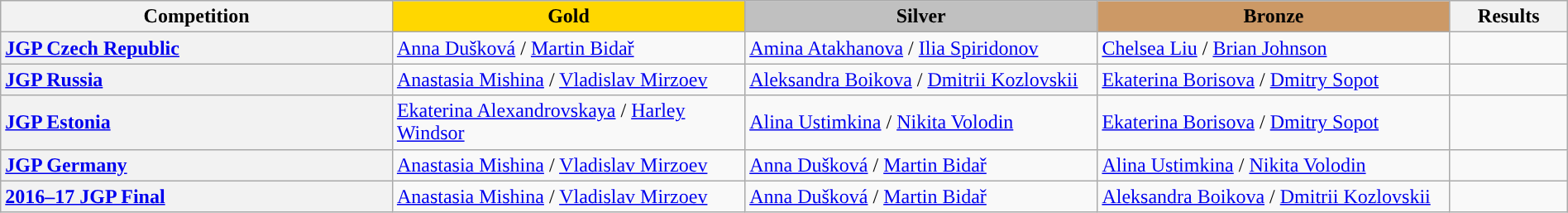<table class="wikitable unsortable" style="text-align:left; width:100%">
<tr>
<th scope="col" style="text-align:center; width:25%;">Competition</th>
<td scope="col" style="text-align:center; width:22.5%; background:gold"><strong>Gold</strong></td>
<td scope="col" style="text-align:center; width:22.5%; background:silver"><strong>Silver</strong></td>
<td scope="col" style="text-align:center; width:22.5%; background:#c96"><strong>Bronze</strong></td>
<th scope="col" style="text-align:center; width:7.5%;">Results</th>
</tr>
<tr>
<th scope="row" style="text-align:left"> <a href='#'>JGP Czech Republic</a></th>
<td> <a href='#'>Anna Dušková</a> / <a href='#'>Martin Bidař</a></td>
<td> <a href='#'>Amina Atakhanova</a> / <a href='#'>Ilia Spiridonov</a></td>
<td> <a href='#'>Chelsea Liu</a> / <a href='#'>Brian Johnson</a></td>
<td></td>
</tr>
<tr>
<th scope="row" style="text-align:left"> <a href='#'>JGP Russia</a></th>
<td> <a href='#'>Anastasia Mishina</a> / <a href='#'>Vladislav Mirzoev</a></td>
<td> <a href='#'>Aleksandra Boikova</a> / <a href='#'>Dmitrii Kozlovskii</a></td>
<td> <a href='#'>Ekaterina Borisova</a> / <a href='#'>Dmitry Sopot</a></td>
<td></td>
</tr>
<tr>
<th scope="row" style="text-align:left"> <a href='#'>JGP Estonia</a></th>
<td> <a href='#'>Ekaterina Alexandrovskaya</a> / <a href='#'>Harley Windsor</a></td>
<td> <a href='#'>Alina Ustimkina</a> / <a href='#'>Nikita Volodin</a></td>
<td> <a href='#'>Ekaterina Borisova</a> / <a href='#'>Dmitry Sopot</a></td>
<td></td>
</tr>
<tr>
<th scope="row" style="text-align:left"> <a href='#'>JGP Germany</a></th>
<td> <a href='#'>Anastasia Mishina</a> / <a href='#'>Vladislav Mirzoev</a></td>
<td> <a href='#'>Anna Dušková</a> / <a href='#'>Martin Bidař</a></td>
<td> <a href='#'>Alina Ustimkina</a> / <a href='#'>Nikita Volodin</a></td>
<td></td>
</tr>
<tr>
<th scope="row" style="text-align:left"> <a href='#'>2016–17 JGP Final</a></th>
<td> <a href='#'>Anastasia Mishina</a> / <a href='#'>Vladislav Mirzoev</a></td>
<td> <a href='#'>Anna Dušková</a> / <a href='#'>Martin Bidař</a></td>
<td> <a href='#'>Aleksandra Boikova</a> / <a href='#'>Dmitrii Kozlovskii</a></td>
<td></td>
</tr>
</table>
